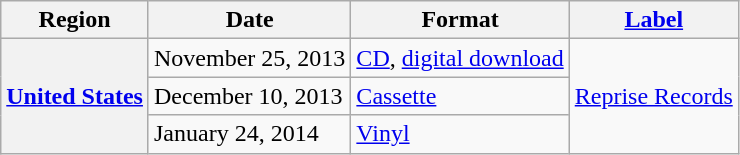<table class="wikitable plainrowheaders">
<tr>
<th scope="col">Region</th>
<th scope="col">Date</th>
<th scope="col">Format</th>
<th scope="col"><a href='#'>Label</a></th>
</tr>
<tr>
<th scope="row" rowspan="3"><a href='#'>United States</a></th>
<td>November 25, 2013</td>
<td><a href='#'>CD</a>, <a href='#'>digital download</a></td>
<td rowspan="3"><a href='#'>Reprise Records</a></td>
</tr>
<tr>
<td>December 10, 2013</td>
<td><a href='#'>Cassette</a></td>
</tr>
<tr>
<td>January 24, 2014</td>
<td><a href='#'>Vinyl</a></td>
</tr>
</table>
